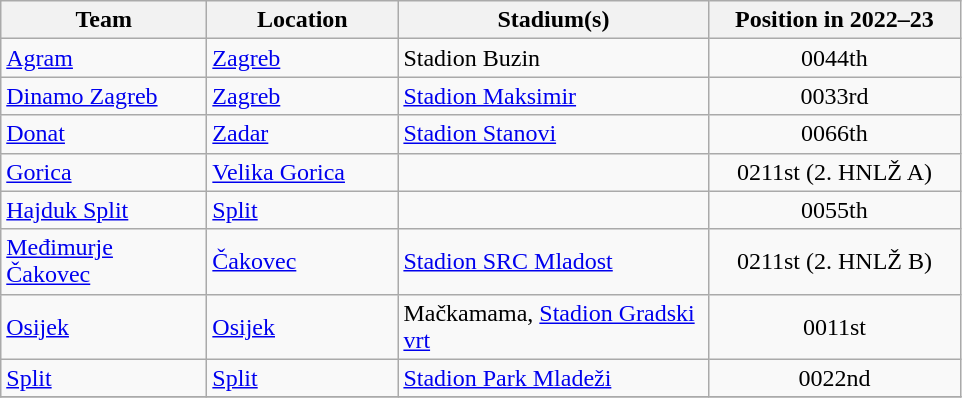<table class="wikitable sortable" style="text-align: left;">
<tr>
<th width="130">Team</th>
<th width="120">Location</th>
<th width="200">Stadium(s)</th>
<th width="160">Position in 2022–23</th>
</tr>
<tr>
<td><a href='#'>Agram</a></td>
<td><a href='#'>Zagreb</a></td>
<td>Stadion Buzin</td>
<td style="text-align:center;"><span>004</span>4th</td>
</tr>
<tr>
<td><a href='#'>Dinamo Zagreb</a></td>
<td><a href='#'>Zagreb</a></td>
<td><a href='#'>Stadion Maksimir</a></td>
<td style="text-align:center;"><span>003</span>3rd</td>
</tr>
<tr>
<td><a href='#'>Donat</a></td>
<td><a href='#'>Zadar</a></td>
<td><a href='#'>Stadion Stanovi</a></td>
<td style="text-align:center;"><span>006</span>6th</td>
</tr>
<tr>
<td><a href='#'>Gorica</a></td>
<td><a href='#'>Velika Gorica</a></td>
<td></td>
<td style="text-align:center;"><span>021</span>1st (2. HNLŽ A)</td>
</tr>
<tr>
<td><a href='#'>Hajduk Split</a></td>
<td><a href='#'>Split</a></td>
<td></td>
<td style="text-align:center;"><span>005</span>5th</td>
</tr>
<tr>
<td><a href='#'>Međimurje Čakovec</a></td>
<td><a href='#'>Čakovec</a></td>
<td><a href='#'>Stadion SRC Mladost</a></td>
<td style="text-align:center;"><span>021</span>1st (2. HNLŽ B)</td>
</tr>
<tr>
<td><a href='#'>Osijek</a></td>
<td><a href='#'>Osijek</a></td>
<td>Mačkamama, <a href='#'>Stadion Gradski vrt</a></td>
<td style="text-align:center;"><span>001</span>1st</td>
</tr>
<tr>
<td><a href='#'>Split</a></td>
<td><a href='#'>Split</a></td>
<td><a href='#'>Stadion Park Mladeži</a></td>
<td style="text-align:center;"><span>002</span>2nd</td>
</tr>
<tr>
</tr>
</table>
